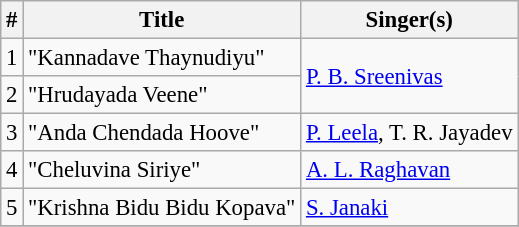<table class="wikitable" style="font-size:95%;">
<tr>
<th>#</th>
<th>Title</th>
<th>Singer(s)</th>
</tr>
<tr>
<td>1</td>
<td>"Kannadave Thaynudiyu"</td>
<td rowspan=2><a href='#'>P. B. Sreenivas</a></td>
</tr>
<tr>
<td>2</td>
<td>"Hrudayada Veene"</td>
</tr>
<tr>
<td>3</td>
<td>"Anda Chendada Hoove"</td>
<td><a href='#'>P. Leela</a>, T. R. Jayadev</td>
</tr>
<tr>
<td>4</td>
<td>"Cheluvina Siriye"</td>
<td><a href='#'>A. L. Raghavan</a></td>
</tr>
<tr>
<td>5</td>
<td>"Krishna Bidu Bidu Kopava"</td>
<td><a href='#'>S. Janaki</a></td>
</tr>
<tr>
</tr>
</table>
